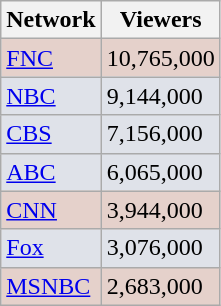<table class="wikitable">
<tr>
<th>Network</th>
<th>Viewers</th>
</tr>
<tr style="background:#e5d1cb;">
<td><a href='#'>FNC</a></td>
<td>10,765,000</td>
</tr>
<tr style="background:#dfe2e9;">
<td><a href='#'>NBC</a></td>
<td>9,144,000</td>
</tr>
<tr style="background:#dfe2e9;">
<td><a href='#'>CBS</a></td>
<td>7,156,000</td>
</tr>
<tr style="background:#dfe2e9;">
<td><a href='#'>ABC</a></td>
<td>6,065,000</td>
</tr>
<tr style="background:#e5d1cb;">
<td><a href='#'>CNN</a></td>
<td>3,944,000</td>
</tr>
<tr style="background:#dfe2e9;">
<td><a href='#'>Fox</a></td>
<td>3,076,000</td>
</tr>
<tr style="background:#e5d1cb;">
<td><a href='#'>MSNBC</a></td>
<td>2,683,000</td>
</tr>
</table>
